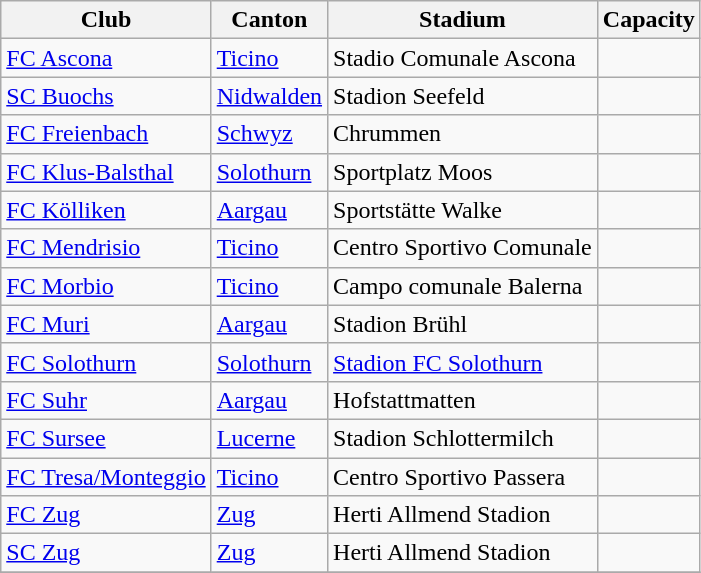<table class="wikitable">
<tr>
<th>Club</th>
<th>Canton</th>
<th>Stadium</th>
<th>Capacity</th>
</tr>
<tr>
<td><a href='#'>FC Ascona</a></td>
<td><a href='#'>Ticino</a></td>
<td>Stadio Comunale Ascona</td>
<td></td>
</tr>
<tr>
<td><a href='#'>SC Buochs</a></td>
<td><a href='#'>Nidwalden</a></td>
<td>Stadion Seefeld</td>
<td></td>
</tr>
<tr>
<td><a href='#'>FC Freienbach</a></td>
<td><a href='#'>Schwyz</a></td>
<td>Chrummen</td>
<td></td>
</tr>
<tr>
<td><a href='#'>FC Klus-Balsthal</a></td>
<td><a href='#'>Solothurn</a></td>
<td>Sportplatz Moos</td>
<td></td>
</tr>
<tr>
<td><a href='#'>FC Kölliken</a></td>
<td><a href='#'>Aargau</a></td>
<td>Sportstätte Walke</td>
<td></td>
</tr>
<tr>
<td><a href='#'>FC Mendrisio</a></td>
<td><a href='#'>Ticino</a></td>
<td>Centro Sportivo Comunale</td>
<td></td>
</tr>
<tr>
<td><a href='#'>FC Morbio</a></td>
<td><a href='#'>Ticino</a></td>
<td>Campo comunale Balerna</td>
<td></td>
</tr>
<tr>
<td><a href='#'>FC Muri</a></td>
<td><a href='#'>Aargau</a></td>
<td>Stadion Brühl</td>
<td></td>
</tr>
<tr>
<td><a href='#'>FC Solothurn</a></td>
<td><a href='#'>Solothurn</a></td>
<td><a href='#'>Stadion FC Solothurn</a></td>
<td></td>
</tr>
<tr>
<td><a href='#'>FC Suhr</a></td>
<td><a href='#'>Aargau</a></td>
<td>Hofstattmatten</td>
<td></td>
</tr>
<tr>
<td><a href='#'>FC Sursee</a></td>
<td><a href='#'>Lucerne</a></td>
<td>Stadion Schlottermilch</td>
<td></td>
</tr>
<tr>
<td><a href='#'>FC Tresa/Monteggio</a></td>
<td><a href='#'>Ticino</a></td>
<td>Centro Sportivo Passera</td>
<td></td>
</tr>
<tr>
<td><a href='#'>FC Zug</a></td>
<td><a href='#'>Zug</a></td>
<td>Herti Allmend Stadion</td>
<td></td>
</tr>
<tr>
<td><a href='#'>SC Zug</a></td>
<td><a href='#'>Zug</a></td>
<td>Herti Allmend Stadion</td>
<td></td>
</tr>
<tr>
</tr>
</table>
